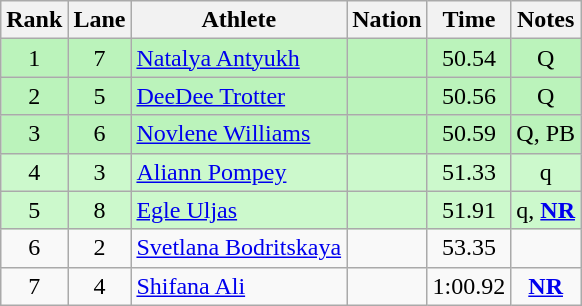<table class="wikitable sortable" style="text-align:center">
<tr>
<th>Rank</th>
<th>Lane</th>
<th>Athlete</th>
<th>Nation</th>
<th>Time</th>
<th>Notes</th>
</tr>
<tr bgcolor=bbf3bb>
<td>1</td>
<td>7</td>
<td align=left><a href='#'>Natalya Antyukh</a></td>
<td align=left></td>
<td>50.54</td>
<td>Q</td>
</tr>
<tr bgcolor=bbf3bb>
<td>2</td>
<td>5</td>
<td align=left><a href='#'>DeeDee Trotter</a></td>
<td align=left></td>
<td>50.56</td>
<td>Q</td>
</tr>
<tr bgcolor=bbf3bb>
<td>3</td>
<td>6</td>
<td align=left><a href='#'>Novlene Williams</a></td>
<td align=left></td>
<td>50.59</td>
<td>Q, PB</td>
</tr>
<tr bgcolor=ccf9cc>
<td>4</td>
<td>3</td>
<td align=left><a href='#'>Aliann Pompey</a></td>
<td align=left></td>
<td>51.33</td>
<td>q</td>
</tr>
<tr bgcolor=ccf9cc>
<td>5</td>
<td>8</td>
<td align=left><a href='#'>Egle Uljas</a></td>
<td align=left></td>
<td>51.91</td>
<td>q, <strong><a href='#'>NR</a></strong></td>
</tr>
<tr>
<td>6</td>
<td>2</td>
<td align=left><a href='#'>Svetlana Bodritskaya</a></td>
<td align=left></td>
<td>53.35</td>
<td></td>
</tr>
<tr>
<td>7</td>
<td>4</td>
<td align=left><a href='#'>Shifana Ali</a></td>
<td align=left></td>
<td>1:00.92</td>
<td><strong><a href='#'>NR</a></strong></td>
</tr>
</table>
